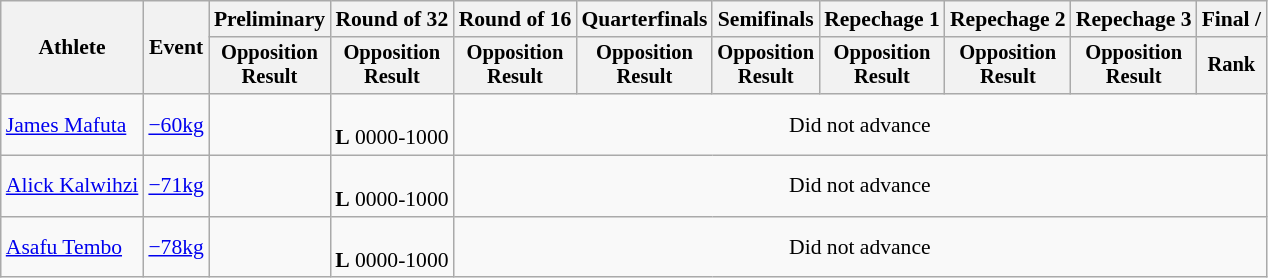<table class="wikitable" style="font-size:90%">
<tr>
<th rowspan="2">Athlete</th>
<th rowspan="2">Event</th>
<th>Preliminary</th>
<th>Round of 32</th>
<th>Round of 16</th>
<th>Quarterfinals</th>
<th>Semifinals</th>
<th>Repechage 1</th>
<th>Repechage 2</th>
<th>Repechage 3</th>
<th colspan=2>Final / </th>
</tr>
<tr style="font-size:95%">
<th>Opposition<br>Result</th>
<th>Opposition<br>Result</th>
<th>Opposition<br>Result</th>
<th>Opposition<br>Result</th>
<th>Opposition<br>Result</th>
<th>Opposition<br>Result</th>
<th>Opposition<br>Result</th>
<th>Opposition<br>Result</th>
<th>Rank</th>
</tr>
<tr align=center>
<td align=left><a href='#'>James Mafuta</a></td>
<td align=left><a href='#'>−60kg</a></td>
<td></td>
<td><br><strong>L</strong> 0000-1000</td>
<td colspan=7>Did not advance</td>
</tr>
<tr align=center>
<td align=left><a href='#'>Alick Kalwihzi</a></td>
<td align=left><a href='#'>−71kg</a></td>
<td></td>
<td><br><strong>L</strong> 0000-1000</td>
<td colspan=7>Did not advance</td>
</tr>
<tr align=center>
<td align=left><a href='#'>Asafu Tembo</a></td>
<td align=left><a href='#'>−78kg</a></td>
<td></td>
<td><br><strong>L</strong> 0000-1000</td>
<td colspan=7>Did not advance</td>
</tr>
</table>
